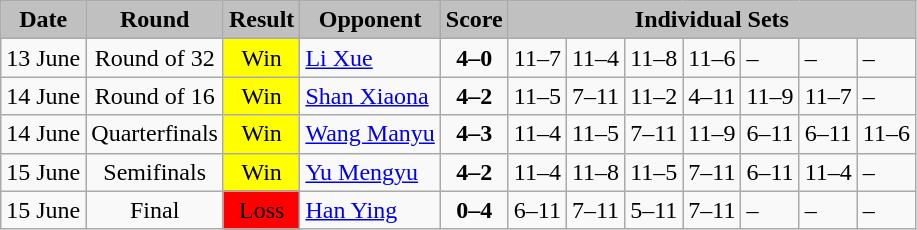<table class="wikitable">
<tr>
<td bgcolor="silver" align="center" valign="middle"><strong>Date</strong></td>
<td bgcolor="silver" align="center" valign="middle"><strong>Round</strong></td>
<td bgcolor="silver" align="center" valign="middle"><strong>Result</strong></td>
<td bgcolor="silver" align="center" valign="middle"><strong>Opponent</strong></td>
<td bgcolor="silver" align="center" valign="middle"><strong>Score</strong></td>
<td bgcolor="silver" align="center" valign="middle" colspan ="9"><strong>Individual Sets</strong></td>
</tr>
<tr>
<td align="center">13 June</td>
<td align="center">Round of 32</td>
<td bgcolor="yellow" align="center">Win</td>
<td> <a href='#'>Li Xue</a></td>
<td align="center"><strong>4–0</strong></td>
<td>11–7</td>
<td>11–4</td>
<td>11–8</td>
<td>11–6</td>
<td>–</td>
<td>–</td>
<td>–</td>
</tr>
<tr>
<td align="center">14 June</td>
<td align="center">Round of 16</td>
<td bgcolor="yellow" align="center">Win</td>
<td> <a href='#'>Shan Xiaona</a></td>
<td align="center"><strong>4–2</strong></td>
<td>11–5</td>
<td>7–11</td>
<td>11–2</td>
<td>4–11</td>
<td>11–9</td>
<td>11–7</td>
<td>–</td>
</tr>
<tr>
<td align="center">14 June</td>
<td align="center">Quarterfinals</td>
<td bgcolor="yellow" align="center">Win</td>
<td> <a href='#'>Wang Manyu</a></td>
<td align="center"><strong>4–3</strong></td>
<td>11–4</td>
<td>11–5</td>
<td>7–11</td>
<td>11–9</td>
<td>6–11</td>
<td>6–11</td>
<td>11–6</td>
</tr>
<tr>
<td align="center">15 June</td>
<td align="center">Semifinals</td>
<td bgcolor="yellow" align="center">Win</td>
<td> <a href='#'>Yu Mengyu</a></td>
<td align="center"><strong>4–2</strong></td>
<td>11–4</td>
<td>11–8</td>
<td>11–5</td>
<td>7–11</td>
<td>6–11</td>
<td>11–4</td>
<td>–</td>
</tr>
<tr>
<td align="center">15 June</td>
<td align="center">Final</td>
<td bgcolor="red" align="center">Loss</td>
<td> <a href='#'>Han Ying</a></td>
<td align="center"><strong>0–4</strong></td>
<td>6–11</td>
<td>7–11</td>
<td>5–11</td>
<td>7–11</td>
<td>–</td>
<td>–</td>
<td>–</td>
</tr>
</table>
